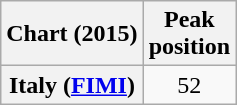<table class="wikitable plainrowheaders sortable" style="text-align:center;">
<tr>
<th scope="col">Chart (2015)</th>
<th scope="col">Peak<br>position</th>
</tr>
<tr>
<th scope="row">Italy (<a href='#'>FIMI</a>)</th>
<td>52</td>
</tr>
</table>
